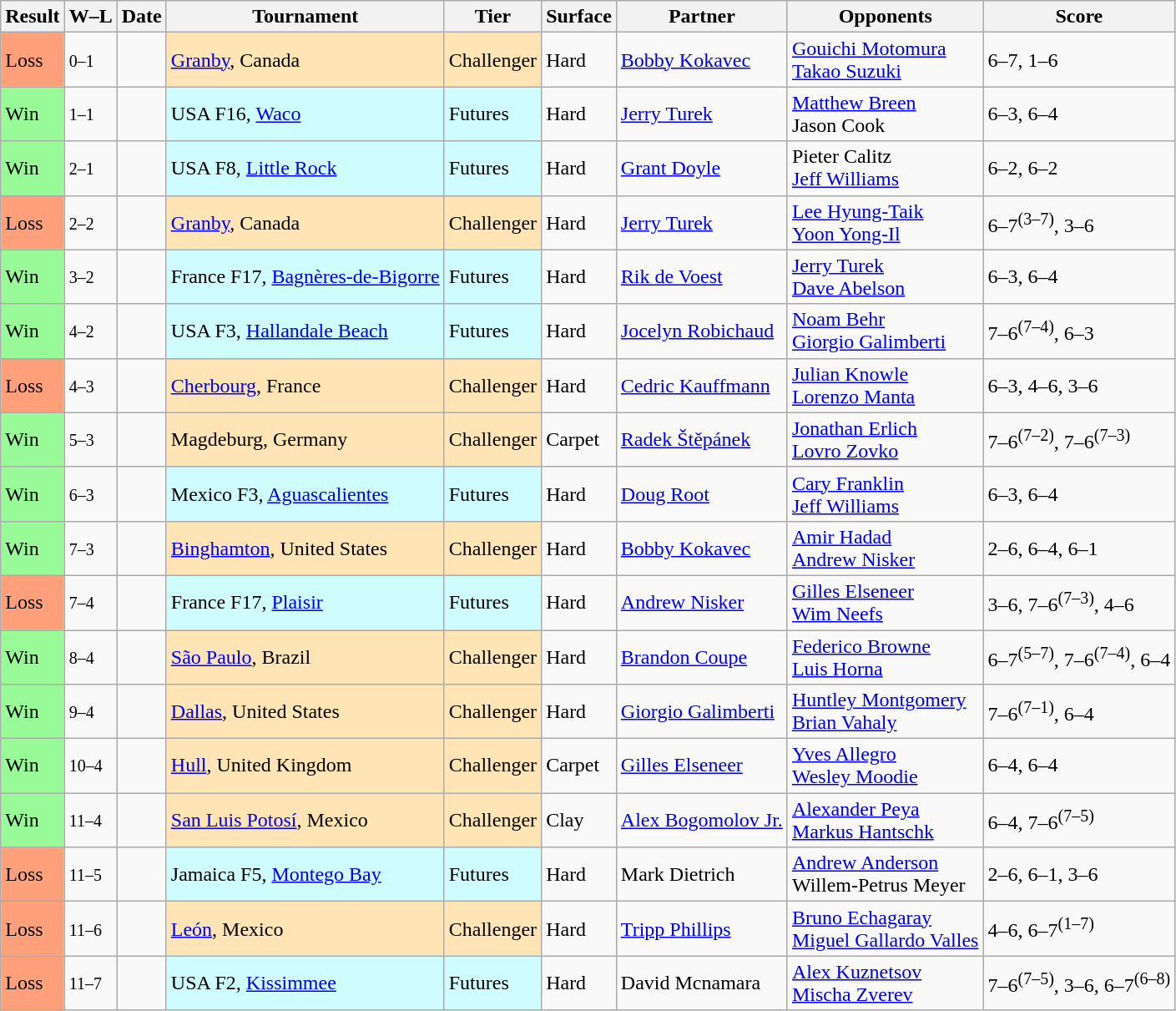<table class="sortable wikitable">
<tr>
<th>Result</th>
<th class="unsortable">W–L</th>
<th>Date</th>
<th>Tournament</th>
<th>Tier</th>
<th>Surface</th>
<th>Partner</th>
<th>Opponents</th>
<th class="unsortable">Score</th>
</tr>
<tr>
<td bgcolor=FFA07A>Loss</td>
<td><small>0–1</small></td>
<td></td>
<td style="background:moccasin;"><a href='#'>Granby</a>, Canada</td>
<td style="background:moccasin;">Challenger</td>
<td>Hard</td>
<td> <a href='#'>Bobby Kokavec</a></td>
<td> <a href='#'>Gouichi Motomura</a> <br>  <a href='#'>Takao Suzuki</a></td>
<td>6–7, 1–6</td>
</tr>
<tr>
<td bgcolor=98FB98>Win</td>
<td><small>1–1</small></td>
<td></td>
<td style="background:#cffcff;">USA F16, <a href='#'>Waco</a></td>
<td style="background:#cffcff;">Futures</td>
<td>Hard</td>
<td> <a href='#'>Jerry Turek</a></td>
<td> <a href='#'>Matthew Breen</a> <br>  Jason Cook</td>
<td>6–3, 6–4</td>
</tr>
<tr>
<td bgcolor=98FB98>Win</td>
<td><small>2–1</small></td>
<td></td>
<td style="background:#cffcff;">USA F8, <a href='#'>Little Rock</a></td>
<td style="background:#cffcff;">Futures</td>
<td>Hard</td>
<td> <a href='#'>Grant Doyle</a></td>
<td> Pieter Calitz <br>  <a href='#'>Jeff Williams</a></td>
<td>6–2, 6–2</td>
</tr>
<tr>
<td bgcolor=FFA07A>Loss</td>
<td><small>2–2</small></td>
<td></td>
<td style="background:moccasin;"><a href='#'>Granby</a>, Canada</td>
<td style="background:moccasin;">Challenger</td>
<td>Hard</td>
<td> <a href='#'>Jerry Turek</a></td>
<td> <a href='#'>Lee Hyung-Taik</a> <br>  <a href='#'>Yoon Yong-Il</a></td>
<td>6–7<sup>(3–7)</sup>, 3–6</td>
</tr>
<tr>
<td bgcolor=98FB98>Win</td>
<td><small>3–2</small></td>
<td></td>
<td style="background:#cffcff;">France F17, <a href='#'>Bagnères-de-Bigorre</a></td>
<td style="background:#cffcff;">Futures</td>
<td>Hard</td>
<td> <a href='#'>Rik de Voest</a></td>
<td> <a href='#'>Jerry Turek</a> <br>  <a href='#'>Dave Abelson</a></td>
<td>6–3, 6–4</td>
</tr>
<tr>
<td bgcolor=98FB98>Win</td>
<td><small>4–2</small></td>
<td></td>
<td style="background:#cffcff;">USA F3, <a href='#'>Hallandale Beach</a></td>
<td style="background:#cffcff;">Futures</td>
<td>Hard</td>
<td> <a href='#'>Jocelyn Robichaud</a></td>
<td> <a href='#'>Noam Behr</a> <br>  <a href='#'>Giorgio Galimberti</a></td>
<td>7–6<sup>(7–4)</sup>, 6–3</td>
</tr>
<tr>
<td bgcolor=FFA07A>Loss</td>
<td><small>4–3</small></td>
<td></td>
<td style="background:moccasin;"><a href='#'>Cherbourg</a>, France</td>
<td style="background:moccasin;">Challenger</td>
<td>Hard</td>
<td> <a href='#'>Cedric Kauffmann</a></td>
<td> <a href='#'>Julian Knowle</a> <br>  <a href='#'>Lorenzo Manta</a></td>
<td>6–3, 4–6, 3–6</td>
</tr>
<tr>
<td bgcolor=98FB98>Win</td>
<td><small>5–3</small></td>
<td></td>
<td style="background:moccasin;">Magdeburg, Germany</td>
<td style="background:moccasin;">Challenger</td>
<td>Carpet</td>
<td> <a href='#'>Radek Štěpánek</a></td>
<td> <a href='#'>Jonathan Erlich</a> <br>  <a href='#'>Lovro Zovko</a></td>
<td>7–6<sup>(7–2)</sup>, 7–6<sup>(7–3)</sup></td>
</tr>
<tr>
<td bgcolor=98FB98>Win</td>
<td><small>6–3</small></td>
<td></td>
<td style="background:#cffcff;">Mexico F3, <a href='#'>Aguascalientes</a></td>
<td style="background:#cffcff;">Futures</td>
<td>Hard</td>
<td> <a href='#'>Doug Root</a></td>
<td> <a href='#'>Cary Franklin</a> <br>  <a href='#'>Jeff Williams</a></td>
<td>6–3, 6–4</td>
</tr>
<tr>
<td bgcolor=98FB98>Win</td>
<td><small>7–3</small></td>
<td></td>
<td style="background:moccasin;"><a href='#'>Binghamton</a>, United States</td>
<td style="background:moccasin;">Challenger</td>
<td>Hard</td>
<td> <a href='#'>Bobby Kokavec</a></td>
<td> <a href='#'>Amir Hadad</a> <br>  <a href='#'>Andrew Nisker</a></td>
<td>2–6, 6–4, 6–1</td>
</tr>
<tr>
<td bgcolor=FFA07A>Loss</td>
<td><small>7–4</small></td>
<td></td>
<td style="background:#cffcff;">France F17, <a href='#'>Plaisir</a></td>
<td style="background:#cffcff;">Futures</td>
<td>Hard</td>
<td> <a href='#'>Andrew Nisker</a></td>
<td> <a href='#'>Gilles Elseneer</a> <br>  <a href='#'>Wim Neefs</a></td>
<td>3–6, 7–6<sup>(7–3)</sup>, 4–6</td>
</tr>
<tr>
<td bgcolor=98FB98>Win</td>
<td><small>8–4</small></td>
<td></td>
<td style="background:moccasin;"><a href='#'>São Paulo</a>, Brazil</td>
<td style="background:moccasin;">Challenger</td>
<td>Hard</td>
<td> <a href='#'>Brandon Coupe</a></td>
<td> <a href='#'>Federico Browne</a> <br>  <a href='#'>Luis Horna</a></td>
<td>6–7<sup>(5–7)</sup>, 7–6<sup>(7–4)</sup>, 6–4</td>
</tr>
<tr>
<td bgcolor=98FB98>Win</td>
<td><small>9–4</small></td>
<td></td>
<td style="background:moccasin;"><a href='#'>Dallas</a>, United States</td>
<td style="background:moccasin;">Challenger</td>
<td>Hard</td>
<td> <a href='#'>Giorgio Galimberti</a></td>
<td> <a href='#'>Huntley Montgomery</a> <br>  <a href='#'>Brian Vahaly</a></td>
<td>7–6<sup>(7–1)</sup>, 6–4</td>
</tr>
<tr>
<td bgcolor=98FB98>Win</td>
<td><small>10–4</small></td>
<td></td>
<td style="background:moccasin;"><a href='#'>Hull</a>, United Kingdom</td>
<td style="background:moccasin;">Challenger</td>
<td>Carpet</td>
<td> <a href='#'>Gilles Elseneer</a></td>
<td> <a href='#'>Yves Allegro</a> <br>  <a href='#'>Wesley Moodie</a></td>
<td>6–4, 6–4</td>
</tr>
<tr>
<td bgcolor=98FB98>Win</td>
<td><small>11–4</small></td>
<td></td>
<td style="background:moccasin;"><a href='#'>San Luis Potosí</a>, Mexico</td>
<td style="background:moccasin;">Challenger</td>
<td>Clay</td>
<td> <a href='#'>Alex Bogomolov Jr.</a></td>
<td> <a href='#'>Alexander Peya</a> <br>  <a href='#'>Markus Hantschk</a></td>
<td>6–4, 7–6<sup>(7–5)</sup></td>
</tr>
<tr>
<td bgcolor=FFA07A>Loss</td>
<td><small>11–5</small></td>
<td></td>
<td style="background:#cffcff;">Jamaica F5, <a href='#'>Montego Bay</a></td>
<td style="background:#cffcff;">Futures</td>
<td>Hard</td>
<td> Mark Dietrich</td>
<td> <a href='#'>Andrew Anderson</a> <br>  Willem-Petrus Meyer</td>
<td>2–6, 6–1, 3–6</td>
</tr>
<tr>
<td bgcolor=FFA07A>Loss</td>
<td><small>11–6</small></td>
<td></td>
<td style="background:moccasin;"><a href='#'>León</a>, Mexico</td>
<td style="background:moccasin;">Challenger</td>
<td>Hard</td>
<td> <a href='#'>Tripp Phillips</a></td>
<td> <a href='#'>Bruno Echagaray</a> <br>  <a href='#'>Miguel Gallardo Valles</a></td>
<td>4–6, 6–7<sup>(1–7)</sup></td>
</tr>
<tr>
<td bgcolor=FFA07A>Loss</td>
<td><small>11–7</small></td>
<td></td>
<td style="background:#cffcff;">USA F2, <a href='#'>Kissimmee</a></td>
<td style="background:#cffcff;">Futures</td>
<td>Hard</td>
<td> David Mcnamara</td>
<td> <a href='#'>Alex Kuznetsov</a> <br>  <a href='#'>Mischa Zverev</a></td>
<td>7–6<sup>(7–5)</sup>, 3–6, 6–7<sup>(6–8)</sup></td>
</tr>
</table>
